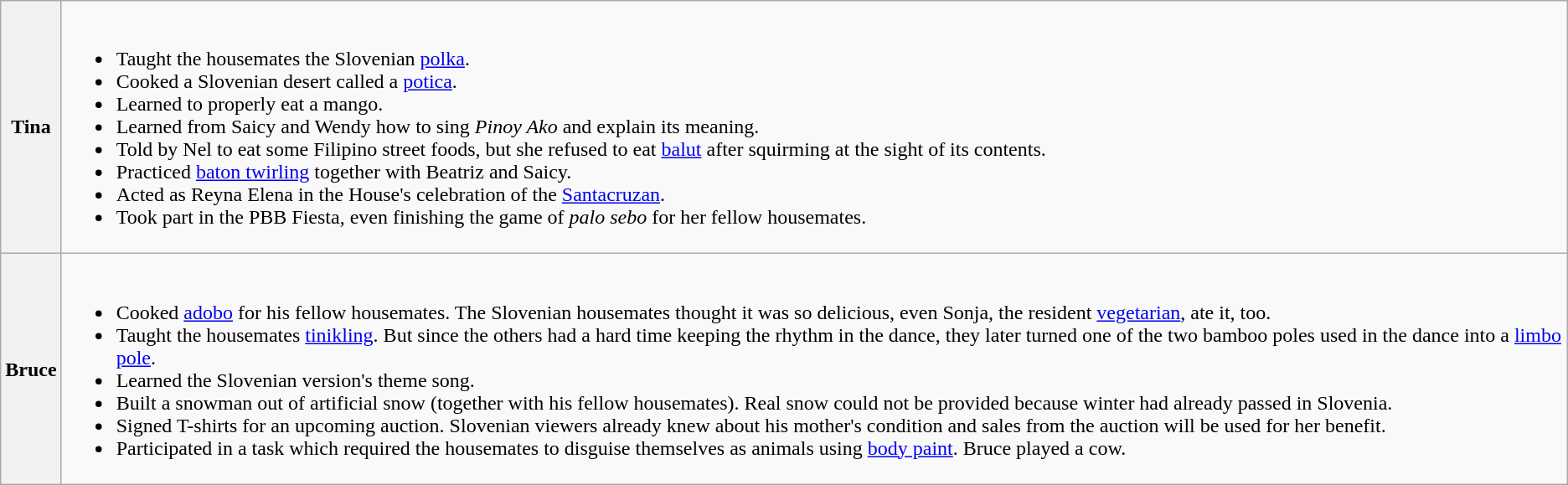<table class="wikitable">
<tr>
<th>Tina</th>
<td><br><ul><li>Taught the housemates the Slovenian <a href='#'>polka</a>.</li><li>Cooked a Slovenian desert called a <a href='#'>potica</a>.</li><li>Learned to properly eat a mango.</li><li>Learned from Saicy and Wendy how to sing <em>Pinoy Ako</em> and explain its meaning.</li><li>Told by Nel to eat some Filipino street foods, but she refused to eat <a href='#'>balut</a> after squirming at the sight of its contents.</li><li>Practiced <a href='#'>baton twirling</a> together with Beatriz and Saicy.</li><li>Acted as Reyna Elena in the House's celebration of the <a href='#'>Santacruzan</a>.</li><li>Took part in the PBB Fiesta, even finishing the game of <em>palo sebo</em> for her fellow housemates.</li></ul></td>
</tr>
<tr>
<th>Bruce</th>
<td><br><ul><li>Cooked <a href='#'>adobo</a> for his fellow housemates. The Slovenian housemates thought it was so delicious, even Sonja, the resident <a href='#'>vegetarian</a>, ate it, too.</li><li>Taught the housemates <a href='#'>tinikling</a>. But since the others had a hard time keeping the rhythm in the dance, they later turned one of the two bamboo poles used in the dance into a <a href='#'>limbo pole</a>.</li><li>Learned the Slovenian version's theme song.</li><li>Built a snowman out of artificial snow (together with his fellow housemates). Real snow could not be provided because winter had already passed in Slovenia.</li><li>Signed T-shirts for an upcoming auction. Slovenian viewers already knew about his mother's condition and sales from the auction will be used for her benefit.</li><li>Participated in a task which required the housemates to disguise themselves as animals using <a href='#'>body paint</a>. Bruce played a cow.</li></ul></td>
</tr>
</table>
